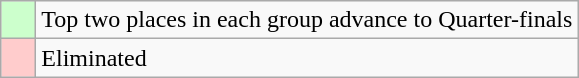<table class="wikitable">
<tr>
<td style="background: #ccffcc;">    </td>
<td>Top two places in each group advance to Quarter-finals</td>
</tr>
<tr>
<td style="background: #ffcccc;">    </td>
<td>Eliminated</td>
</tr>
</table>
